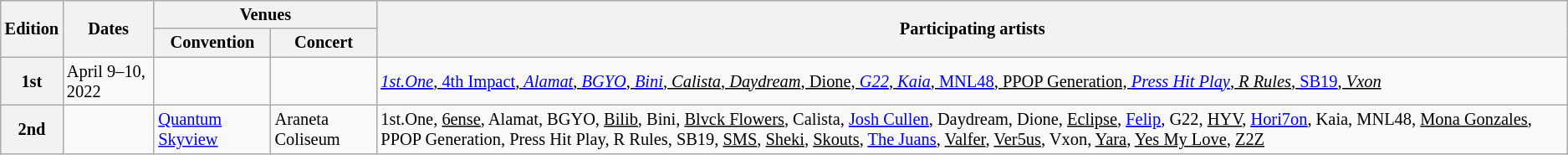<table class="wikitable" style="font-size:85%;">
<tr>
<th rowspan=2>Edition</th>
<th rowspan=2>Dates</th>
<th colspan=2>Venues</th>
<th rowspan=2>Participating artists</th>
</tr>
<tr>
<th>Convention</th>
<th>Concert</th>
</tr>
<tr>
<th>1st</th>
<td>April 9–10, 2022</td>
<td></td>
<td></td>
<td><u><em><a href='#'>1st.One</a></em>, <a href='#'>4th Impact</a>, <em><a href='#'>Alamat</a></em>, <em><a href='#'>BGYO</a></em>, <em><a href='#'>Bini</a></em>, <em>Calista</em>, <em>Daydream</em>, Dione, <em><a href='#'>G22</a></em>, <em><a href='#'>Kaia</a></em>, <a href='#'>MNL48</a>, PPOP Generation, <em><a href='#'>Press Hit Play</a></em>, <em>R Rules</em>, <a href='#'>SB19</a>, <em>Vxon</em></u></td>
</tr>
<tr>
<th>2nd</th>
<td></td>
<td><a href='#'>Quantum Skyview</a></td>
<td>Araneta Coliseum</td>
<td>1st.One, <u>6ense</u>, Alamat, BGYO, <u>Bilib</u>, Bini, <u>Blvck Flowers</u>, Calista, <a href='#'><u>Josh Cullen</u></a>, Daydream, Dione, <u>Eclipse</u>, <a href='#'><u>Felip</u></a>, G22, <u>HYV</u>, <u><a href='#'>Hori7on</a></u>, Kaia, MNL48, <u>Mona Gonzales</u>, PPOP Generation, Press Hit Play, R Rules, SB19, <u>SMS</u>, <u>Sheki</u>, <u>Skouts</u>, <u><a href='#'>The Juans</a></u>, <u>Valfer</u>, <u>Ver5us</u>, Vxon, <u>Yara</u>, <u>Yes My Love</u>, <u>Z2Z</u></td>
</tr>
</table>
